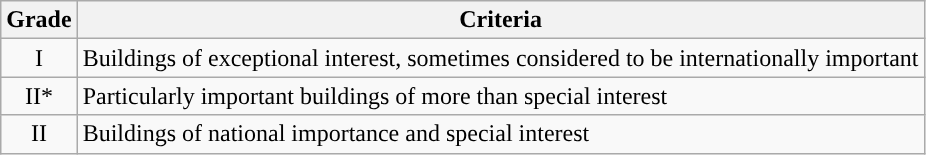<table class="wikitable">
<tr>
<th>Grade</th>
<th>Criteria</th>
</tr>
<tr>
<td align="center" >I</td>
<td>Buildings of exceptional interest, sometimes considered to be internationally important</td>
</tr>
<tr>
<td align="center" >II*</td>
<td>Particularly important buildings of more than special interest</td>
</tr>
<tr>
<td align="center" >II</td>
<td>Buildings of national importance and special interest</td>
</tr>
</table>
